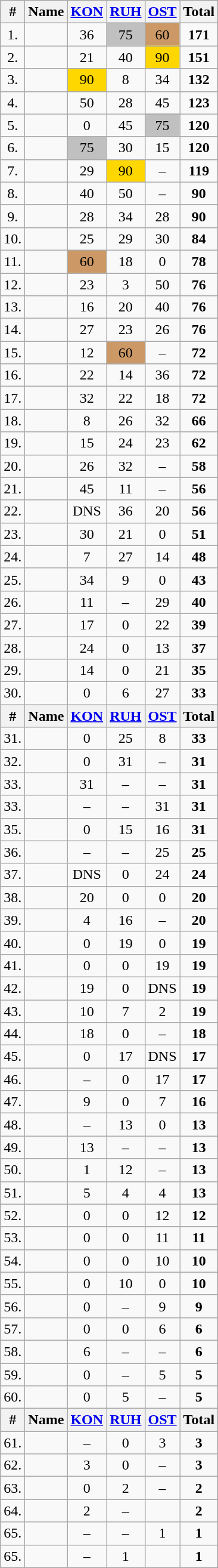<table class="wikitable" style="text-align:center;">
<tr>
<th>#</th>
<th>Name</th>
<th><a href='#'>KON</a></th>
<th><a href='#'>RUH</a></th>
<th><a href='#'>OST</a></th>
<th><strong>Total</strong></th>
</tr>
<tr>
<td>1.</td>
<td align="left"></td>
<td>36</td>
<td bgcolor="silver">75</td>
<td bgcolor="CC9966">60</td>
<td><strong>171</strong></td>
</tr>
<tr>
<td>2.</td>
<td align="left"></td>
<td>21</td>
<td>40</td>
<td bgcolor="gold">90</td>
<td><strong>151</strong></td>
</tr>
<tr>
<td>3.</td>
<td align="left"></td>
<td bgcolor="gold">90</td>
<td>8</td>
<td>34</td>
<td><strong>132</strong></td>
</tr>
<tr>
<td>4.</td>
<td align="left"></td>
<td>50</td>
<td>28</td>
<td>45</td>
<td><strong>123</strong></td>
</tr>
<tr>
<td>5.</td>
<td align="left"></td>
<td>0</td>
<td>45</td>
<td bgcolor="silver">75</td>
<td><strong>120</strong></td>
</tr>
<tr>
<td>6.</td>
<td align="left"></td>
<td bgcolor="silver">75</td>
<td>30</td>
<td>15</td>
<td><strong>120</strong></td>
</tr>
<tr>
<td>7.</td>
<td align="left"></td>
<td>29</td>
<td bgcolor="gold">90</td>
<td>–</td>
<td><strong>119</strong></td>
</tr>
<tr>
<td>8.</td>
<td align="left"></td>
<td>40</td>
<td>50</td>
<td>–</td>
<td><strong>90</strong></td>
</tr>
<tr>
<td>9.</td>
<td align="left"></td>
<td>28</td>
<td>34</td>
<td>28</td>
<td><strong>90</strong></td>
</tr>
<tr>
<td>10.</td>
<td align="left"></td>
<td>25</td>
<td>29</td>
<td>30</td>
<td><strong>84</strong></td>
</tr>
<tr>
<td>11.</td>
<td align="left"></td>
<td bgcolor="CC9966">60</td>
<td>18</td>
<td>0</td>
<td><strong>78</strong></td>
</tr>
<tr>
<td>12.</td>
<td align="left"></td>
<td>23</td>
<td>3</td>
<td>50</td>
<td><strong>76</strong></td>
</tr>
<tr>
<td>13.</td>
<td align="left"></td>
<td>16</td>
<td>20</td>
<td>40</td>
<td><strong>76</strong></td>
</tr>
<tr>
<td>14.</td>
<td align="left"></td>
<td>27</td>
<td>23</td>
<td>26</td>
<td><strong>76</strong></td>
</tr>
<tr>
<td>15.</td>
<td align="left"></td>
<td>12</td>
<td bgcolor="CC9966">60</td>
<td>–</td>
<td><strong>72</strong></td>
</tr>
<tr>
<td>16.</td>
<td align="left"></td>
<td>22</td>
<td>14</td>
<td>36</td>
<td><strong>72</strong></td>
</tr>
<tr>
<td>17.</td>
<td align="left"></td>
<td>32</td>
<td>22</td>
<td>18</td>
<td><strong>72</strong></td>
</tr>
<tr>
<td>18.</td>
<td align="left"></td>
<td>8</td>
<td>26</td>
<td>32</td>
<td><strong>66</strong></td>
</tr>
<tr>
<td>19.</td>
<td align="left"></td>
<td>15</td>
<td>24</td>
<td>23</td>
<td><strong>62</strong></td>
</tr>
<tr>
<td>20.</td>
<td align="left"></td>
<td>26</td>
<td>32</td>
<td>–</td>
<td><strong>58</strong></td>
</tr>
<tr>
<td>21.</td>
<td align="left"></td>
<td>45</td>
<td>11</td>
<td>–</td>
<td><strong>56</strong></td>
</tr>
<tr>
<td>22.</td>
<td align="left"></td>
<td>DNS</td>
<td>36</td>
<td>20</td>
<td><strong>56</strong></td>
</tr>
<tr>
<td>23.</td>
<td align="left"></td>
<td>30</td>
<td>21</td>
<td>0</td>
<td><strong>51</strong></td>
</tr>
<tr>
<td>24.</td>
<td align="left"></td>
<td>7</td>
<td>27</td>
<td>14</td>
<td><strong>48</strong></td>
</tr>
<tr>
<td>25.</td>
<td align="left"></td>
<td>34</td>
<td>9</td>
<td>0</td>
<td><strong>43</strong></td>
</tr>
<tr>
<td>26.</td>
<td align="left"></td>
<td>11</td>
<td>–</td>
<td>29</td>
<td><strong>40</strong></td>
</tr>
<tr>
<td>27.</td>
<td align="left"></td>
<td>17</td>
<td>0</td>
<td>22</td>
<td><strong>39</strong></td>
</tr>
<tr>
<td>28.</td>
<td align="left"></td>
<td>24</td>
<td>0</td>
<td>13</td>
<td><strong>37</strong></td>
</tr>
<tr>
<td>29.</td>
<td align="left"></td>
<td>14</td>
<td>0</td>
<td>21</td>
<td><strong>35</strong></td>
</tr>
<tr>
<td>30.</td>
<td align="left"></td>
<td>0</td>
<td>6</td>
<td>27</td>
<td><strong>33</strong></td>
</tr>
<tr>
<th>#</th>
<th>Name</th>
<th><a href='#'>KON</a></th>
<th><a href='#'>RUH</a></th>
<th><a href='#'>OST</a></th>
<th><strong>Total</strong></th>
</tr>
<tr>
<td>31.</td>
<td align="left"></td>
<td>0</td>
<td>25</td>
<td>8</td>
<td><strong>33</strong></td>
</tr>
<tr>
<td>32.</td>
<td align="left"></td>
<td>0</td>
<td>31</td>
<td>–</td>
<td><strong>31</strong></td>
</tr>
<tr>
<td>33.</td>
<td align="left"></td>
<td>31</td>
<td>–</td>
<td>–</td>
<td><strong>31</strong></td>
</tr>
<tr>
<td>33.</td>
<td align="left"></td>
<td>–</td>
<td>–</td>
<td>31</td>
<td><strong>31</strong></td>
</tr>
<tr>
<td>35.</td>
<td align="left"></td>
<td>0</td>
<td>15</td>
<td>16</td>
<td><strong>31</strong></td>
</tr>
<tr>
<td>36.</td>
<td align="left"></td>
<td>–</td>
<td>–</td>
<td>25</td>
<td><strong>25</strong></td>
</tr>
<tr>
<td>37.</td>
<td align="left"></td>
<td>DNS</td>
<td>0</td>
<td>24</td>
<td><strong>24</strong></td>
</tr>
<tr>
<td>38.</td>
<td align="left"></td>
<td>20</td>
<td>0</td>
<td>0</td>
<td><strong>20</strong></td>
</tr>
<tr>
<td>39.</td>
<td align="left"></td>
<td>4</td>
<td>16</td>
<td>–</td>
<td><strong>20</strong></td>
</tr>
<tr>
<td>40.</td>
<td align="left"></td>
<td>0</td>
<td>19</td>
<td>0</td>
<td><strong>19</strong></td>
</tr>
<tr>
<td>41.</td>
<td align="left"></td>
<td>0</td>
<td>0</td>
<td>19</td>
<td><strong>19</strong></td>
</tr>
<tr>
<td>42.</td>
<td align="left"></td>
<td>19</td>
<td>0</td>
<td>DNS</td>
<td><strong>19</strong></td>
</tr>
<tr>
<td>43.</td>
<td align="left"></td>
<td>10</td>
<td>7</td>
<td>2</td>
<td><strong>19</strong></td>
</tr>
<tr>
<td>44.</td>
<td align="left"></td>
<td>18</td>
<td>0</td>
<td>–</td>
<td><strong>18</strong></td>
</tr>
<tr>
<td>45.</td>
<td align="left"></td>
<td>0</td>
<td>17</td>
<td>DNS</td>
<td><strong>17</strong></td>
</tr>
<tr>
<td>46.</td>
<td align="left"></td>
<td>–</td>
<td>0</td>
<td>17</td>
<td><strong>17</strong></td>
</tr>
<tr>
<td>47.</td>
<td align="left"></td>
<td>9</td>
<td>0</td>
<td>7</td>
<td><strong>16</strong></td>
</tr>
<tr>
<td>48.</td>
<td align="left"></td>
<td>–</td>
<td>13</td>
<td>0</td>
<td><strong>13</strong></td>
</tr>
<tr>
<td>49.</td>
<td align="left"></td>
<td>13</td>
<td>–</td>
<td>–</td>
<td><strong>13</strong></td>
</tr>
<tr>
<td>50.</td>
<td align="left"></td>
<td>1</td>
<td>12</td>
<td>–</td>
<td><strong>13</strong></td>
</tr>
<tr>
<td>51.</td>
<td align="left"></td>
<td>5</td>
<td>4</td>
<td>4</td>
<td><strong>13</strong></td>
</tr>
<tr>
<td>52.</td>
<td align="left"></td>
<td>0</td>
<td>0</td>
<td>12</td>
<td><strong>12</strong></td>
</tr>
<tr>
<td>53.</td>
<td align="left"></td>
<td>0</td>
<td>0</td>
<td>11</td>
<td><strong>11</strong></td>
</tr>
<tr>
<td>54.</td>
<td align="left"></td>
<td>0</td>
<td>0</td>
<td>10</td>
<td><strong>10</strong></td>
</tr>
<tr>
<td>55.</td>
<td align="left"></td>
<td>0</td>
<td>10</td>
<td>0</td>
<td><strong>10</strong></td>
</tr>
<tr>
<td>56.</td>
<td align="left"></td>
<td>0</td>
<td>–</td>
<td>9</td>
<td><strong>9</strong></td>
</tr>
<tr>
<td>57.</td>
<td align="left"></td>
<td>0</td>
<td>0</td>
<td>6</td>
<td><strong>6</strong></td>
</tr>
<tr>
<td>58.</td>
<td align="left"></td>
<td>6</td>
<td>–</td>
<td>–</td>
<td><strong>6</strong></td>
</tr>
<tr>
<td>59.</td>
<td align="left"></td>
<td>0</td>
<td>–</td>
<td>5</td>
<td><strong>5</strong></td>
</tr>
<tr>
<td>60.</td>
<td align="left"></td>
<td>0</td>
<td>5</td>
<td>–</td>
<td><strong>5</strong></td>
</tr>
<tr>
<th>#</th>
<th>Name</th>
<th><a href='#'>KON</a></th>
<th><a href='#'>RUH</a></th>
<th><a href='#'>OST</a></th>
<th><strong>Total</strong></th>
</tr>
<tr>
<td>61.</td>
<td align="left"></td>
<td>–</td>
<td>0</td>
<td>3</td>
<td><strong>3</strong></td>
</tr>
<tr>
<td>62.</td>
<td align="left"></td>
<td>3</td>
<td>0</td>
<td>–</td>
<td><strong>3</strong></td>
</tr>
<tr>
<td>63.</td>
<td align="left"></td>
<td>0</td>
<td>2</td>
<td>–</td>
<td><strong>2</strong></td>
</tr>
<tr>
<td>64.</td>
<td align="left"></td>
<td>2</td>
<td>–</td>
<td></td>
<td><strong>2</strong></td>
</tr>
<tr>
<td>65.</td>
<td align="left"></td>
<td>–</td>
<td>–</td>
<td>1</td>
<td><strong>1</strong></td>
</tr>
<tr>
<td>65.</td>
<td align="left"></td>
<td>–</td>
<td>1</td>
<td></td>
<td><strong>1</strong></td>
</tr>
</table>
